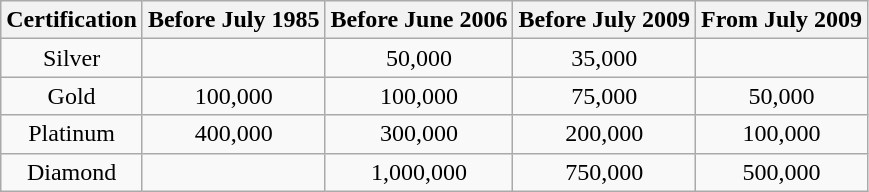<table class="wikitable" style="text-align: center;">
<tr>
<th>Certification</th>
<th>Before July 1985</th>
<th>Before June 2006</th>
<th>Before July 2009</th>
<th>From July 2009</th>
</tr>
<tr>
<td>Silver</td>
<td></td>
<td>50,000</td>
<td>35,000</td>
<td></td>
</tr>
<tr>
<td>Gold</td>
<td>100,000</td>
<td>100,000</td>
<td>75,000</td>
<td>50,000</td>
</tr>
<tr>
<td>Platinum</td>
<td>400,000</td>
<td>300,000</td>
<td>200,000</td>
<td>100,000</td>
</tr>
<tr>
<td>Diamond</td>
<td></td>
<td>1,000,000</td>
<td>750,000</td>
<td>500,000</td>
</tr>
</table>
